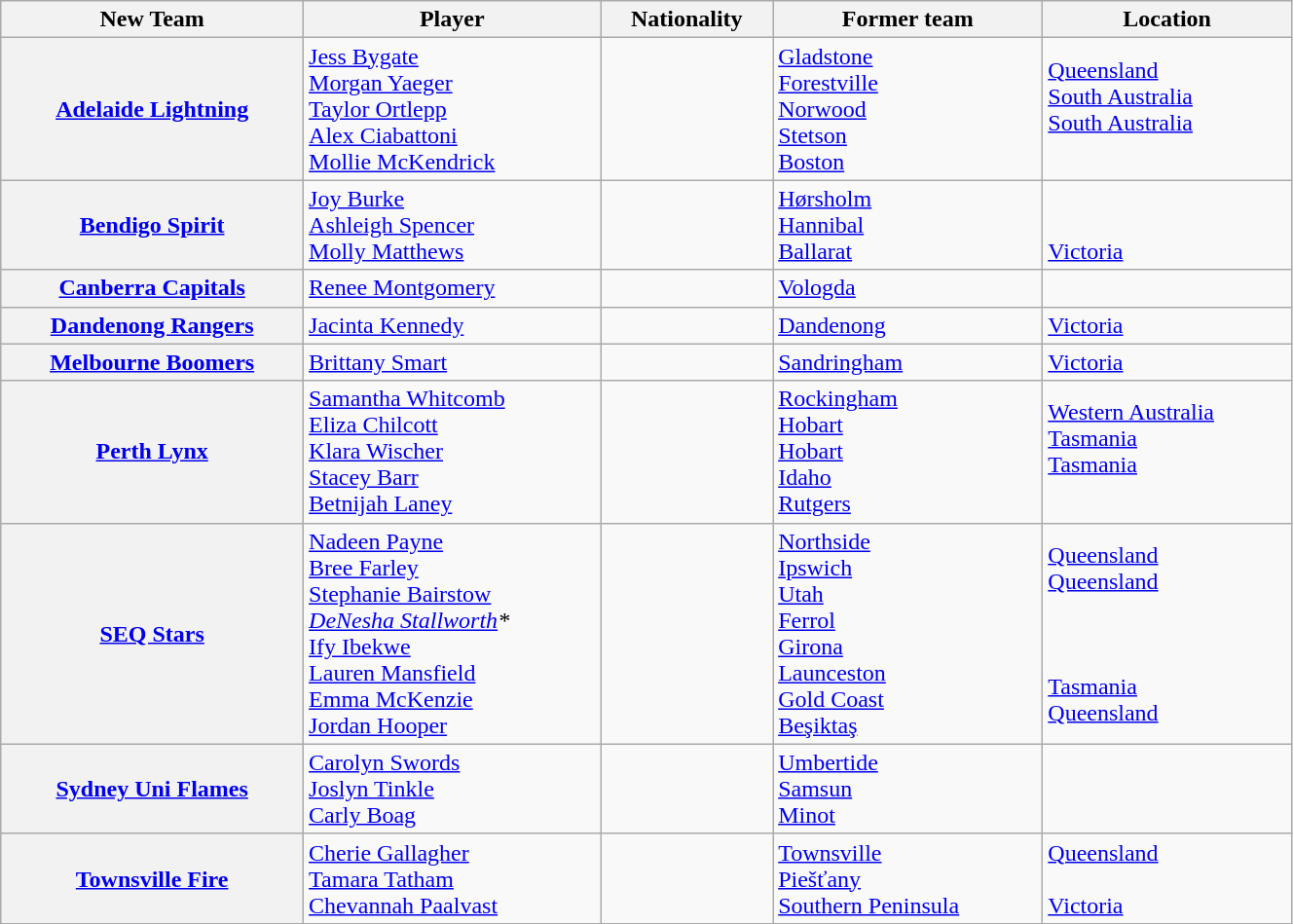<table class="wikitable" style="width:70%;">
<tr>
<th scope="col">New Team</th>
<th scope="col">Player</th>
<th scope="col">Nationality</th>
<th scope="col">Former team</th>
<th scope="col">Location</th>
</tr>
<tr>
<th scope="row"><a href='#'>Adelaide Lightning</a></th>
<td><a href='#'>Jess Bygate</a> <br> <a href='#'>Morgan Yaeger</a> <br> <a href='#'>Taylor Ortlepp</a>  <br> <a href='#'>Alex Ciabattoni</a> <br> <a href='#'>Mollie McKendrick</a></td>
<td> <br>  <br>  <br>  <br> </td>
<td><a href='#'>Gladstone</a> <br> <a href='#'>Forestville</a> <br> <a href='#'>Norwood</a> <br> <a href='#'>Stetson</a> <br> <a href='#'>Boston</a></td>
<td> <a href='#'>Queensland</a> <br>  <a href='#'>South Australia</a> <br>  <a href='#'>South Australia</a> <br>  <br> </td>
</tr>
<tr>
<th scope="row"><a href='#'>Bendigo Spirit</a></th>
<td><a href='#'>Joy Burke</a> <br> <a href='#'>Ashleigh Spencer</a> <br> <a href='#'>Molly Matthews</a></td>
<td> <br>  <br> </td>
<td><a href='#'>Hørsholm</a> <br> <a href='#'>Hannibal</a> <br> <a href='#'>Ballarat</a></td>
<td> <br>  <br>  <a href='#'>Victoria</a></td>
</tr>
<tr>
<th scope="row"><a href='#'>Canberra Capitals</a></th>
<td><a href='#'>Renee Montgomery</a></td>
<td></td>
<td><a href='#'>Vologda</a></td>
<td></td>
</tr>
<tr>
<th scope="row"><a href='#'>Dandenong Rangers</a></th>
<td><a href='#'>Jacinta Kennedy</a></td>
<td></td>
<td><a href='#'>Dandenong</a></td>
<td> <a href='#'>Victoria</a></td>
</tr>
<tr>
<th scope="row"><a href='#'>Melbourne Boomers</a></th>
<td><a href='#'>Brittany Smart</a></td>
<td></td>
<td><a href='#'>Sandringham</a></td>
<td> <a href='#'>Victoria</a></td>
</tr>
<tr>
<th scope="row"><a href='#'>Perth Lynx</a></th>
<td><a href='#'>Samantha Whitcomb</a> <br> <a href='#'>Eliza Chilcott</a> <br> <a href='#'>Klara Wischer</a> <br> <a href='#'>Stacey Barr</a> <br> <a href='#'>Betnijah Laney</a></td>
<td> <br>  <br>  <br>  <br> </td>
<td><a href='#'>Rockingham</a> <br> <a href='#'>Hobart</a> <br> <a href='#'>Hobart</a> <br> <a href='#'>Idaho</a> <br> <a href='#'>Rutgers</a></td>
<td> <a href='#'>Western Australia</a> <br>  <a href='#'>Tasmania</a>  <br>  <a href='#'>Tasmania</a> <br>  <br> </td>
</tr>
<tr>
<th scope="row"><a href='#'>SEQ Stars</a></th>
<td><a href='#'>Nadeen Payne</a> <br> <a href='#'>Bree Farley</a> <br> <a href='#'>Stephanie Bairstow</a> <br> <em><a href='#'>DeNesha Stallworth</a>*</em> <br> <a href='#'>Ify Ibekwe</a> <br> <a href='#'>Lauren Mansfield</a> <br> <a href='#'>Emma McKenzie</a> <br>  <a href='#'>Jordan Hooper</a></td>
<td> <br>  <br>  <br>  <br>  <br>  <br>  <br> </td>
<td><a href='#'>Northside</a> <br> <a href='#'>Ipswich</a> <br> <a href='#'>Utah</a> <br> <a href='#'>Ferrol</a> <br> <a href='#'>Girona</a> <br> <a href='#'>Launceston</a> <br> <a href='#'>Gold Coast</a> <br>  <a href='#'>Beşiktaş</a></td>
<td> <a href='#'>Queensland</a> <br>  <a href='#'>Queensland</a> <br>  <br>  <br>   <br>  <a href='#'>Tasmania</a> <br>   <a href='#'>Queensland</a> <br>  </td>
</tr>
<tr>
<th scope="row"><a href='#'>Sydney Uni Flames</a></th>
<td><a href='#'>Carolyn Swords</a> <br> <a href='#'>Joslyn Tinkle</a> <br> <a href='#'>Carly Boag</a></td>
<td> <br>  <br> </td>
<td><a href='#'>Umbertide</a> <br> <a href='#'>Samsun</a> <br> <a href='#'>Minot</a></td>
<td> <br>  <br> </td>
</tr>
<tr>
<th scope="row"><a href='#'>Townsville Fire</a></th>
<td><a href='#'>Cherie Gallagher</a> <br> <a href='#'>Tamara Tatham</a> <br> <a href='#'>Chevannah Paalvast</a></td>
<td> <br>  <br> </td>
<td><a href='#'>Townsville</a> <br> <a href='#'>Piešťany</a> <br> <a href='#'>Southern Peninsula</a></td>
<td> <a href='#'>Queensland</a> <br>  <br>  <a href='#'>Victoria</a></td>
</tr>
</table>
